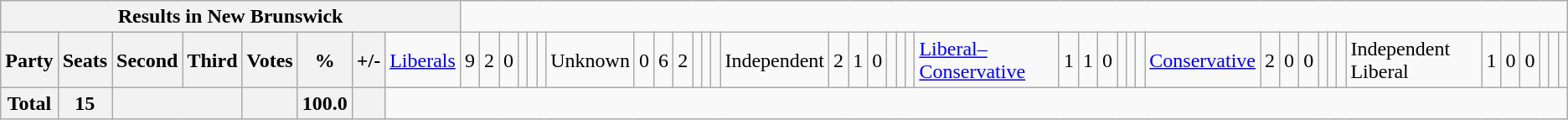<table class="wikitable">
<tr>
<th colspan=9>Results in New Brunswick</th>
</tr>
<tr>
<th colspan=2>Party</th>
<th>Seats</th>
<th>Second</th>
<th>Third</th>
<th>Votes</th>
<th>%</th>
<th>+/-<br></th>
<td><a href='#'>Liberals</a></td>
<td align="right">9</td>
<td align="right">2</td>
<td align="right">0</td>
<td align="right"></td>
<td align="right"></td>
<td align="right"><br></td>
<td>Unknown</td>
<td align="right">0</td>
<td align="right">6</td>
<td align="right">2</td>
<td align="right"></td>
<td align="right"></td>
<td align="right"><br></td>
<td>Independent</td>
<td align="right">2</td>
<td align="right">1</td>
<td align="right">0</td>
<td align="right"></td>
<td align="right"></td>
<td align="right"><br></td>
<td><a href='#'>Liberal–Conservative</a></td>
<td align="right">1</td>
<td align="right">1</td>
<td align="right">0</td>
<td align="right"></td>
<td align="right"></td>
<td align="right"><br></td>
<td><a href='#'>Conservative</a></td>
<td align="right">2</td>
<td align="right">0</td>
<td align="right">0</td>
<td align="right"></td>
<td align="right"></td>
<td align="right"><br></td>
<td>Independent Liberal</td>
<td align="right">1</td>
<td align="right">0</td>
<td align="right">0</td>
<td align="right"></td>
<td align="right"></td>
<td align="right"></td>
</tr>
<tr>
<th colspan="2">Total</th>
<th>15</th>
<th colspan="2"></th>
<th></th>
<th>100.0</th>
<th></th>
</tr>
</table>
